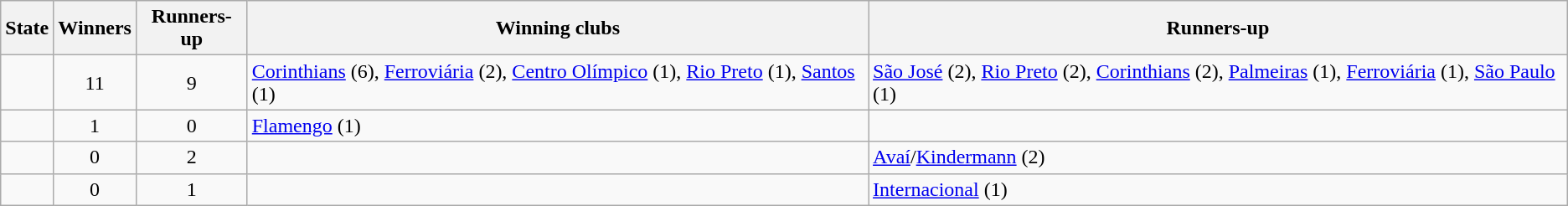<table class="wikitable">
<tr>
<th>State</th>
<th>Winners</th>
<th>Runners-up</th>
<th>Winning clubs</th>
<th>Runners-up</th>
</tr>
<tr>
<td></td>
<td align=center>11</td>
<td align=center>9</td>
<td><a href='#'>Corinthians</a> (6), <a href='#'>Ferroviária</a> (2), <a href='#'>Centro Olímpico</a> (1), <a href='#'>Rio Preto</a> (1), <a href='#'>Santos</a> (1)</td>
<td><a href='#'>São José</a> (2), <a href='#'>Rio Preto</a> (2), <a href='#'>Corinthians</a> (2),  <a href='#'>Palmeiras</a> (1), <a href='#'>Ferroviária</a> (1), <a href='#'>São Paulo</a> (1)</td>
</tr>
<tr>
<td></td>
<td align=center>1</td>
<td align=center>0</td>
<td><a href='#'>Flamengo</a> (1)</td>
<td></td>
</tr>
<tr>
<td></td>
<td align=center>0</td>
<td align=center>2</td>
<td></td>
<td><a href='#'>Avaí</a>/<a href='#'>Kindermann</a> (2)</td>
</tr>
<tr>
<td></td>
<td align=center>0</td>
<td align=center>1</td>
<td></td>
<td><a href='#'>Internacional</a> (1)</td>
</tr>
</table>
